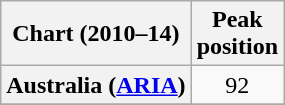<table class="wikitable sortable plainrowheaders" style="text-align:center">
<tr>
<th>Chart (2010–14)</th>
<th>Peak<br>position</th>
</tr>
<tr>
<th scope="row">Australia (<a href='#'>ARIA</a>)</th>
<td>92</td>
</tr>
<tr>
</tr>
<tr>
</tr>
<tr>
</tr>
<tr>
</tr>
<tr>
</tr>
<tr>
</tr>
<tr>
</tr>
</table>
